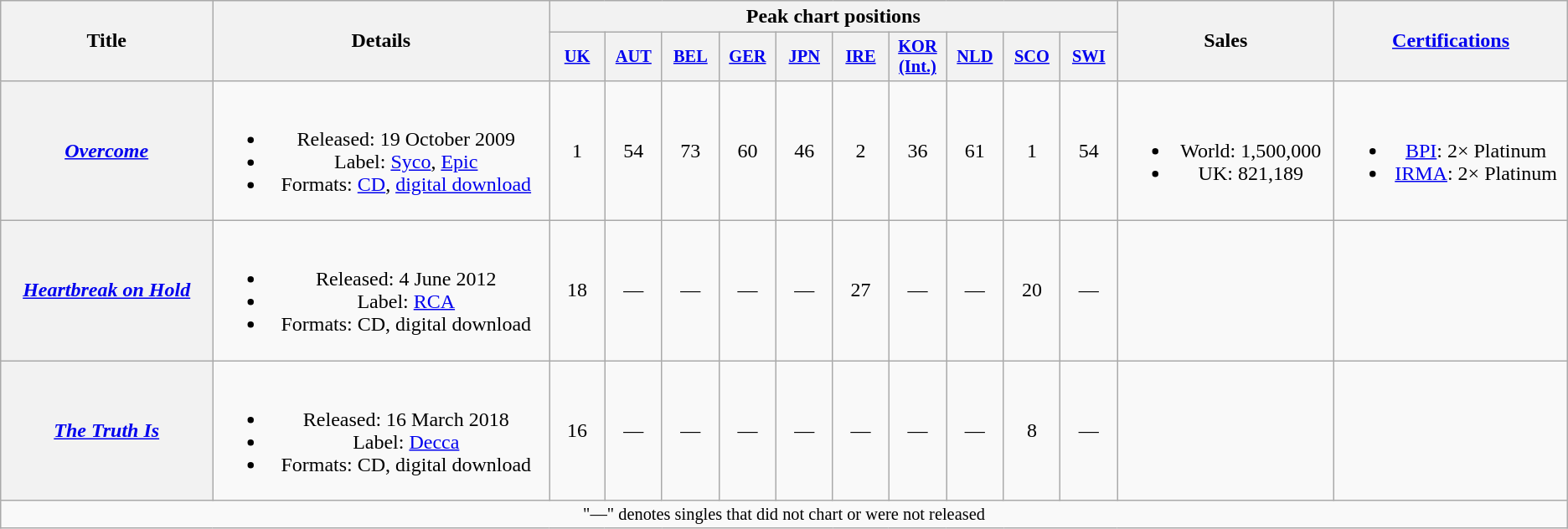<table class="wikitable plainrowheaders" style="text-align:center;">
<tr>
<th scope="col" rowspan="2" style="width:11em;">Title</th>
<th scope="col" rowspan="2" style="width:18em;">Details</th>
<th scope="col" colspan="10">Peak chart positions</th>
<th scope="col" rowspan="2" style="width:11em;">Sales</th>
<th scope="col" rowspan="2" style="width:12em;"><a href='#'>Certifications</a></th>
</tr>
<tr>
<th scope="col" style="width:3em;font-size:85%;"><a href='#'>UK</a><br></th>
<th scope="col" style="width:3em;font-size:85%;"><a href='#'>AUT</a><br></th>
<th scope="col" style="width:3em;font-size:85%;"><a href='#'>BEL</a><br></th>
<th scope="col" style="width:3em;font-size:85%;"><a href='#'>GER</a><br></th>
<th scope="col" style="width:3em;font-size:85%;"><a href='#'>JPN</a><br></th>
<th scope="col" style="width:3em;font-size:85%;"><a href='#'>IRE</a><br></th>
<th scope="col" style="width:3em;font-size:85%;"><a href='#'>KOR (Int.)</a><br></th>
<th scope="col" style="width:3em;font-size:85%;"><a href='#'>NLD</a><br></th>
<th scope="col" style="width:3em;font-size:85%;"><a href='#'>SCO</a><br></th>
<th scope="col" style="width:3em;font-size:85%;"><a href='#'>SWI</a><br></th>
</tr>
<tr>
<th scope="row"><em><a href='#'>Overcome</a></em></th>
<td><br><ul><li>Released: 19 October 2009</li><li>Label: <a href='#'>Syco</a>, <a href='#'>Epic</a></li><li>Formats: <a href='#'>CD</a>, <a href='#'>digital download</a></li></ul></td>
<td>1</td>
<td>54</td>
<td>73</td>
<td>60</td>
<td>46</td>
<td>2</td>
<td>36</td>
<td>61</td>
<td>1</td>
<td>54</td>
<td><br><ul><li>World: 1,500,000</li><li>UK: 821,189</li></ul></td>
<td><br><ul><li><a href='#'>BPI</a>: 2× Platinum</li><li><a href='#'>IRMA</a>: 2× Platinum</li></ul></td>
</tr>
<tr>
<th scope="row"><em><a href='#'>Heartbreak on Hold</a></em></th>
<td><br><ul><li>Released: 4 June 2012</li><li>Label: <a href='#'>RCA</a></li><li>Formats: CD, digital download</li></ul></td>
<td>18</td>
<td>—</td>
<td>—</td>
<td>—</td>
<td>—</td>
<td>27</td>
<td>—</td>
<td>—</td>
<td>20</td>
<td>—</td>
<td></td>
<td></td>
</tr>
<tr>
<th scope="row"><em><a href='#'>The Truth Is</a></em></th>
<td><br><ul><li>Released: 16 March 2018</li><li>Label: <a href='#'>Decca</a></li><li>Formats: CD, digital download</li></ul></td>
<td>16</td>
<td>—</td>
<td>—</td>
<td>—</td>
<td>—</td>
<td>—</td>
<td>—</td>
<td>—</td>
<td>8</td>
<td>—</td>
<td></td>
<td></td>
</tr>
<tr>
<td colspan="14" style="font-size:85%">"—" denotes singles that did not chart or were not released</td>
</tr>
</table>
